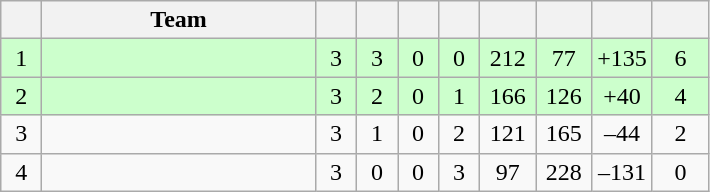<table class=wikitable style=text-align:center>
<tr>
<th width=20 abbr=Position></th>
<th width=175>Team</th>
<th width=20 abbr=Played></th>
<th width=20 abbr=Won></th>
<th width=20 abbr=Drawn></th>
<th width=20 abbr=Lost></th>
<th width=30 abbr=Goal for></th>
<th width=30 abbr=Goal against></th>
<th width=30 abbr=Goal difference></th>
<th width=30 abbr=Points></th>
</tr>
<tr bgcolor=#CCFFCC>
<td>1</td>
<td align=left></td>
<td>3</td>
<td>3</td>
<td>0</td>
<td>0</td>
<td>212</td>
<td>77</td>
<td>+135</td>
<td>6</td>
</tr>
<tr bgcolor=#CCFFCC>
<td>2</td>
<td align=left></td>
<td>3</td>
<td>2</td>
<td>0</td>
<td>1</td>
<td>166</td>
<td>126</td>
<td>+40</td>
<td>4</td>
</tr>
<tr>
<td>3</td>
<td align=left></td>
<td>3</td>
<td>1</td>
<td>0</td>
<td>2</td>
<td>121</td>
<td>165</td>
<td>–44</td>
<td>2</td>
</tr>
<tr>
<td>4</td>
<td align=left></td>
<td>3</td>
<td>0</td>
<td>0</td>
<td>3</td>
<td>97</td>
<td>228</td>
<td>–131</td>
<td>0</td>
</tr>
</table>
